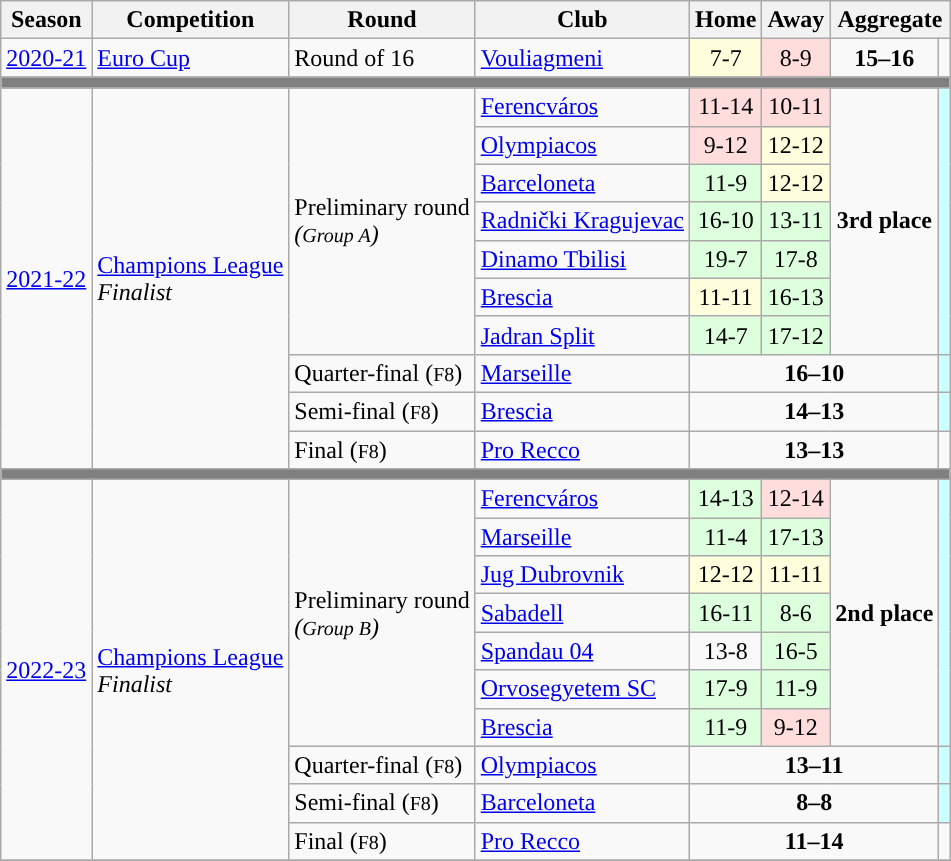<table class="wikitable collapsible collapsed" align="center" style="text-align:left;">
<tr>
<th>Season</th>
<th>Competition</th>
<th>Round</th>
<th>Club</th>
<th>Home</th>
<th>Away</th>
<th colspan=2>Aggregate</th>
</tr>
<tr>
<td rowspan=1><a href='#'>2020-21</a></td>
<td rowspan=1><a href='#'>Euro Cup</a></td>
<td>Round of 16</td>
<td> <a href='#'>Vouliagmeni</a></td>
<td style="text-align:center; background:#ffd;">7-7</td>
<td style="text-align:center; background:#fdd;">8-9</td>
<td style="text-align:center;"><strong>15–16</strong></td>
<td align="center"></td>
</tr>
<tr>
<td colspan=8 style="text-align: center;" bgcolor=grey></td>
</tr>
<tr>
<td rowspan=10><a href='#'>2021-22</a></td>
<td rowspan=10><a href='#'>Champions League</a><br> <em>Finalist</em></td>
<td rowspan=7>Preliminary round<br><em>(<small>Group A</small>)</em></td>
<td> <a href='#'>Ferencváros</a></td>
<td style="text-align:center; background:#fdd;">11-14</td>
<td style="text-align:center; background:#fdd;">10-11</td>
<td align=center rowspan=7><strong>3rd place</strong></td>
<td style="background-color:#CFF" align="center" rowspan=7></td>
</tr>
<tr>
<td> <a href='#'>Olympiacos</a></td>
<td style="text-align:center; background:#fdd;">9-12</td>
<td style="text-align:center; background:#ffd;">12-12</td>
</tr>
<tr>
<td> <a href='#'>Barceloneta</a></td>
<td style="text-align:center; background:#dfd;">11-9</td>
<td style="text-align:center; background:#ffd;">12-12</td>
</tr>
<tr>
<td> <a href='#'>Radnički Kragujevac</a></td>
<td style="text-align:center; background:#dfd;">16-10</td>
<td style="text-align:center; background:#dfd;">13-11</td>
</tr>
<tr>
<td> <a href='#'>Dinamo Tbilisi</a></td>
<td style="text-align:center; background:#dfd;">19-7</td>
<td style="text-align:center; background:#dfd;">17-8</td>
</tr>
<tr>
<td> <a href='#'>Brescia</a></td>
<td style="text-align:center; background:#ffd;">11-11</td>
<td style="text-align:center; background:#dfd;">16-13</td>
</tr>
<tr>
<td> <a href='#'>Jadran Split</a></td>
<td style="text-align:center; background:#dfd;">14-7</td>
<td style="text-align:center; background:#dfd;">17-12</td>
</tr>
<tr>
<td>Quarter-final (<small>F8</small>)</td>
<td> <a href='#'>Marseille</a></td>
<td colspan=3; style="text-align:center"><strong>16–10</strong></td>
<td style="background-color:#CFF" align="center"></td>
</tr>
<tr>
<td>Semi-final (<small>F8</small>)</td>
<td> <a href='#'>Brescia</a></td>
<td colspan=3; style="text-align:center"><strong>14–13</strong></td>
<td style="background-color:#CFF" align="center"></td>
</tr>
<tr>
<td>Final (<small>F8</small>)</td>
<td> <a href='#'>Pro Recco</a></td>
<td colspan=3; style="text-align:center"><strong>13–13 </strong></td>
<td align="center"></td>
</tr>
<tr>
<td colspan=8 style="text-align: center;" bgcolor=grey></td>
</tr>
<tr>
<td rowspan=10><a href='#'>2022-23</a></td>
<td rowspan=10><a href='#'>Champions League</a><br> <em>Finalist</em></td>
<td rowspan=7>Preliminary round<br><em>(<small>Group B</small>)</em></td>
<td> <a href='#'>Ferencváros</a></td>
<td style="text-align:center; background:#dfd;">14-13</td>
<td style="text-align:center; background:#fdd;">12-14</td>
<td align=center rowspan=7><strong>2nd place</strong></td>
<td style="background-color:#CFF" align="center" rowspan=7></td>
</tr>
<tr>
<td> <a href='#'>Marseille</a></td>
<td style="text-align:center; background:#dfd;">11-4</td>
<td style="text-align:center; background:#dfd;">17-13</td>
</tr>
<tr>
<td> <a href='#'>Jug Dubrovnik</a></td>
<td style="text-align:center; background:#ffd;">12-12</td>
<td style="text-align:center; background:#ffd;">11-11</td>
</tr>
<tr>
<td> <a href='#'>Sabadell</a></td>
<td style="text-align:center; background:#dfd;">16-11</td>
<td style="text-align:center; background:#dfd;">8-6</td>
</tr>
<tr>
<td> <a href='#'>Spandau 04</a></td>
<td style="text-align:center; ">13-8</td>
<td style="text-align:center; background:#dfd;">16-5</td>
</tr>
<tr>
<td> <a href='#'>Orvosegyetem SC</a></td>
<td style="text-align:center; background:#dfd;">17-9</td>
<td style="text-align:center; background:#dfd;">11-9</td>
</tr>
<tr>
<td> <a href='#'>Brescia</a></td>
<td style="text-align:center; background:#dfd;">11-9</td>
<td style="text-align:center; background:#fdd;">9-12</td>
</tr>
<tr>
<td>Quarter-final (<small>F8</small>)</td>
<td> <a href='#'>Olympiacos</a></td>
<td colspan=3; style="text-align:center"><strong>13–11</strong></td>
<td style="background-color:#CFF" align="center"></td>
</tr>
<tr>
<td>Semi-final (<small>F8</small>)</td>
<td> <a href='#'>Barceloneta</a></td>
<td colspan=3; style="text-align:center"><strong>8–8 </strong></td>
<td style="background-color:#CFF" align="center"></td>
</tr>
<tr>
<td>Final (<small>F8</small>)</td>
<td> <a href='#'>Pro Recco</a></td>
<td colspan=3; style="text-align:center"><strong>11–14</strong></td>
<td align="center"></td>
</tr>
<tr>
</tr>
</table>
